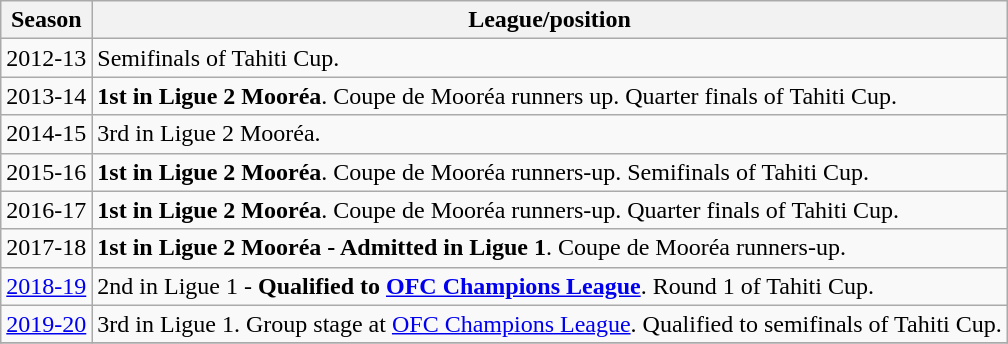<table class="wikitable sortable">
<tr>
<th>Season</th>
<th>League/position</th>
</tr>
<tr>
<td>2012-13</td>
<td>Semifinals of Tahiti Cup.</td>
</tr>
<tr>
<td>2013-14</td>
<td><strong>1st in Ligue 2 Mooréa</strong>. Coupe de Mooréa runners up. Quarter finals of Tahiti Cup.</td>
</tr>
<tr>
<td>2014-15</td>
<td>3rd in Ligue 2 Mooréa.</td>
</tr>
<tr>
<td>2015-16</td>
<td><strong>1st in Ligue 2 Mooréa</strong>. Coupe de Mooréa runners-up. Semifinals of Tahiti Cup.</td>
</tr>
<tr>
<td>2016-17</td>
<td><strong>1st in Ligue 2 Mooréa</strong>. Coupe de Mooréa runners-up. Quarter finals of Tahiti Cup.</td>
</tr>
<tr>
<td>2017-18</td>
<td><strong>1st in Ligue 2 Mooréa - Admitted in Ligue 1</strong>. Coupe de Mooréa runners-up.</td>
</tr>
<tr>
<td><a href='#'>2018-19</a></td>
<td>2nd in Ligue 1 - <strong>Qualified to  <a href='#'>OFC Champions League</a></strong>. Round 1 of Tahiti Cup.</td>
</tr>
<tr>
<td><a href='#'>2019-20</a></td>
<td>3rd in Ligue 1. Group stage at <a href='#'>OFC Champions League</a>. Qualified to semifinals of Tahiti Cup.</td>
</tr>
<tr>
</tr>
</table>
